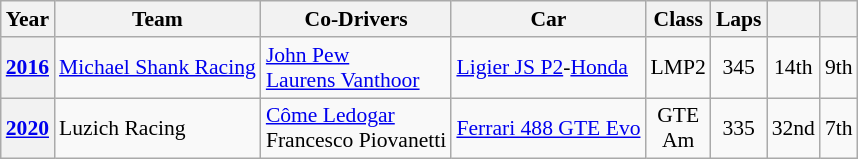<table class="wikitable" style="text-align:center; font-size:90%">
<tr>
<th>Year</th>
<th>Team</th>
<th>Co-Drivers</th>
<th>Car</th>
<th>Class</th>
<th>Laps</th>
<th></th>
<th></th>
</tr>
<tr>
<th><a href='#'>2016</a></th>
<td align="left"> <a href='#'>Michael Shank Racing</a></td>
<td align="left"> <a href='#'>John Pew</a><br> <a href='#'>Laurens Vanthoor</a></td>
<td align="left"><a href='#'>Ligier JS P2</a>-<a href='#'>Honda</a></td>
<td>LMP2</td>
<td>345</td>
<td>14th</td>
<td>9th</td>
</tr>
<tr>
<th><a href='#'>2020</a></th>
<td align="left"> Luzich Racing</td>
<td align="left"> <a href='#'>Côme Ledogar</a><br> Francesco Piovanetti</td>
<td align="left"><a href='#'>Ferrari 488 GTE Evo</a></td>
<td>GTE<br>Am</td>
<td>335</td>
<td>32nd</td>
<td>7th</td>
</tr>
</table>
